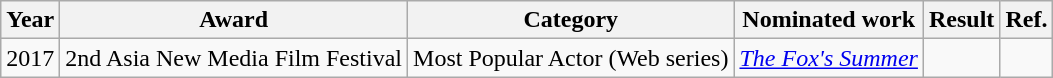<table class="wikitable">
<tr>
<th>Year</th>
<th>Award</th>
<th>Category</th>
<th>Nominated work</th>
<th>Result</th>
<th>Ref.</th>
</tr>
<tr>
<td>2017</td>
<td>2nd Asia New Media Film Festival</td>
<td>Most Popular Actor (Web series)</td>
<td><em><a href='#'>The Fox's Summer</a></em></td>
<td></td>
<td></td>
</tr>
</table>
